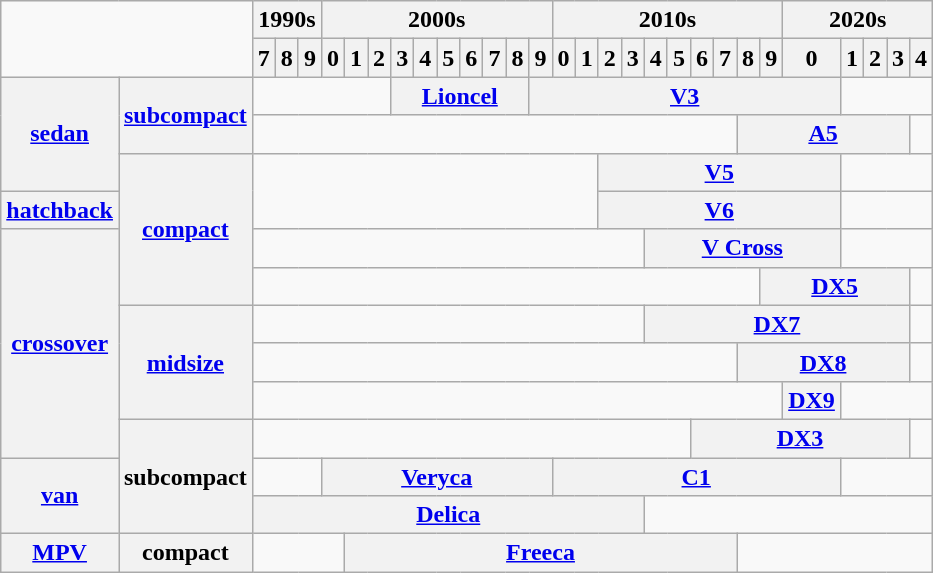<table class="wikitable mw-collapsible">
<tr>
<td colspan="2" rowspan="2"></td>
<th colspan="3">1990s</th>
<th colspan="10">2000s</th>
<th colspan="10">2010s</th>
<th colspan="5">2020s</th>
</tr>
<tr>
<th>7</th>
<th>8</th>
<th>9</th>
<th>0</th>
<th>1</th>
<th>2</th>
<th>3</th>
<th>4</th>
<th>5</th>
<th>6</th>
<th>7</th>
<th>8</th>
<th>9</th>
<th>0</th>
<th>1</th>
<th>2</th>
<th>3</th>
<th>4</th>
<th>5</th>
<th>6</th>
<th>7</th>
<th>8</th>
<th>9</th>
<th>0</th>
<th>1</th>
<th>2</th>
<th>3</th>
<th>4</th>
</tr>
<tr>
<th rowspan="3"><a href='#'>sedan</a></th>
<th rowspan="2"><a href='#'>subcompact</a></th>
<td colspan="6"></td>
<th colspan="6"><a href='#'>Lioncel</a></th>
<th colspan="12"><a href='#'>V3</a></th>
<td colspan="4"></td>
</tr>
<tr>
<td colspan="21"></td>
<th colspan="6"><a href='#'>A5</a></th>
<td colspan="1"></td>
</tr>
<tr>
<th rowspan="4"><a href='#'>compact</a></th>
<td colspan="15" rowspan="2"></td>
<th colspan="9"><a href='#'>V5</a></th>
<td colspan="4"></td>
</tr>
<tr>
<th><a href='#'>hatchback</a></th>
<th colspan="9"><a href='#'>V6</a></th>
<td colspan="4"></td>
</tr>
<tr>
<th rowspan="6"><a href='#'>crossover</a></th>
<td colspan="17"></td>
<th colspan="7"><a href='#'>V Cross</a></th>
<td colspan="4"></td>
</tr>
<tr>
<td colspan="22"></td>
<th colspan="5"><a href='#'>DX5</a></th>
<td colspan="1"></td>
</tr>
<tr>
<th rowspan="3"><a href='#'>midsize</a></th>
<td colspan="17"></td>
<th colspan="10"><a href='#'>DX7</a></th>
<td colspan="3"></td>
</tr>
<tr>
<td colspan="21"></td>
<th colspan="6"><a href='#'>DX8</a></th>
<td colspan="1"></td>
</tr>
<tr>
<td colspan="23"></td>
<th><a href='#'>DX9</a></th>
<td colspan="4"></td>
</tr>
<tr>
<th rowspan="3">subcompact</th>
<td colspan="19"></td>
<th colspan="8"><a href='#'>DX3</a></th>
<td></td>
</tr>
<tr>
<th rowspan="2"><a href='#'>van</a></th>
<td colspan="3"></td>
<th colspan="10"><a href='#'>Veryca</a></th>
<th colspan="11"><a href='#'>C1</a></th>
<td colspan="4"></td>
</tr>
<tr>
<th colspan="17"><a href='#'>Delica</a></th>
<td colspan="11"></td>
</tr>
<tr>
<th><a href='#'>MPV</a></th>
<th>compact</th>
<td colspan="4"></td>
<th colspan="17"><a href='#'>Freeca</a></th>
<td colspan="7"></td>
</tr>
</table>
